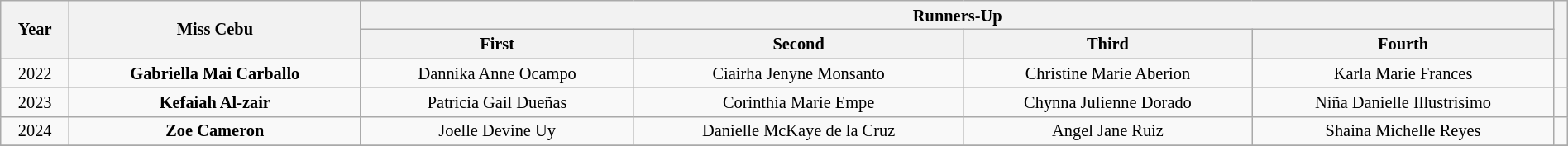<table class="wikitable" style="text-align:center; font-size:85%; line-height:17px; width:100%;">
<tr>
<th rowspan="2">Year</th>
<th rowspan="2">Miss Cebu</th>
<th colspan="4">Runners-Up</th>
<th rowspan="2"></th>
</tr>
<tr>
<th>First</th>
<th>Second</th>
<th>Third</th>
<th>Fourth</th>
</tr>
<tr>
<td>2022</td>
<td><strong>Gabriella Mai Carballo</strong></td>
<td>Dannika Anne Ocampo</td>
<td>Ciairha Jenyne Monsanto</td>
<td>Christine Marie Aberion</td>
<td>Karla Marie Frances</td>
<td></td>
</tr>
<tr>
<td>2023</td>
<td><strong>Kefaiah Al-zair</strong></td>
<td>Patricia Gail Dueñas</td>
<td>Corinthia Marie Empe</td>
<td>Chynna Julienne Dorado</td>
<td>Niña Danielle Illustrisimo</td>
<td></td>
</tr>
<tr>
<td>2024</td>
<td><strong>Zoe Cameron</strong></td>
<td>Joelle Devine Uy</td>
<td>Danielle McKaye de la Cruz</td>
<td>Angel Jane Ruiz</td>
<td>Shaina Michelle Reyes</td>
<td></td>
</tr>
<tr>
</tr>
</table>
